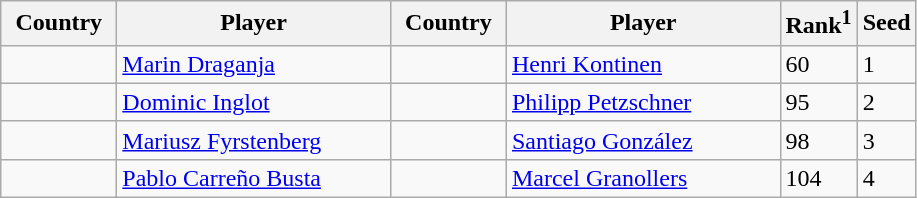<table class="sortable wikitable">
<tr>
<th width="70">Country</th>
<th width="175">Player</th>
<th width="70">Country</th>
<th width="175">Player</th>
<th>Rank<sup>1</sup></th>
<th>Seed</th>
</tr>
<tr>
<td></td>
<td><a href='#'>Marin Draganja</a></td>
<td></td>
<td><a href='#'>Henri Kontinen</a></td>
<td>60</td>
<td>1</td>
</tr>
<tr>
<td></td>
<td><a href='#'>Dominic Inglot</a></td>
<td></td>
<td><a href='#'>Philipp Petzschner</a></td>
<td>95</td>
<td>2</td>
</tr>
<tr>
<td></td>
<td><a href='#'>Mariusz Fyrstenberg</a></td>
<td></td>
<td><a href='#'>Santiago González</a></td>
<td>98</td>
<td>3</td>
</tr>
<tr>
<td></td>
<td><a href='#'>Pablo Carreño Busta</a></td>
<td></td>
<td><a href='#'>Marcel Granollers</a></td>
<td>104</td>
<td>4</td>
</tr>
</table>
